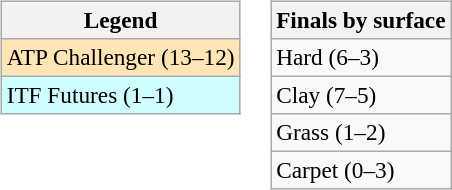<table>
<tr valign=top>
<td><br><table class=wikitable style=font-size:97%>
<tr>
<th>Legend</th>
</tr>
<tr bgcolor=moccasin>
<td>ATP Challenger (13–12)</td>
</tr>
<tr bgcolor=cffcff>
<td>ITF Futures (1–1)</td>
</tr>
</table>
</td>
<td><br><table class=wikitable style=font-size:97%>
<tr>
<th>Finals by surface</th>
</tr>
<tr>
<td>Hard (6–3)</td>
</tr>
<tr>
<td>Clay (7–5)</td>
</tr>
<tr>
<td>Grass (1–2)</td>
</tr>
<tr>
<td>Carpet (0–3)</td>
</tr>
</table>
</td>
</tr>
</table>
